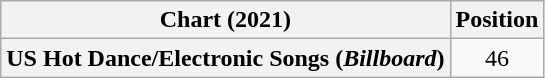<table class="wikitable plainrowheaders" style="text-align:center">
<tr>
<th scope="col">Chart (2021)</th>
<th scope="col">Position</th>
</tr>
<tr>
<th scope="row">US Hot Dance/Electronic Songs (<em>Billboard</em>)</th>
<td>46</td>
</tr>
</table>
